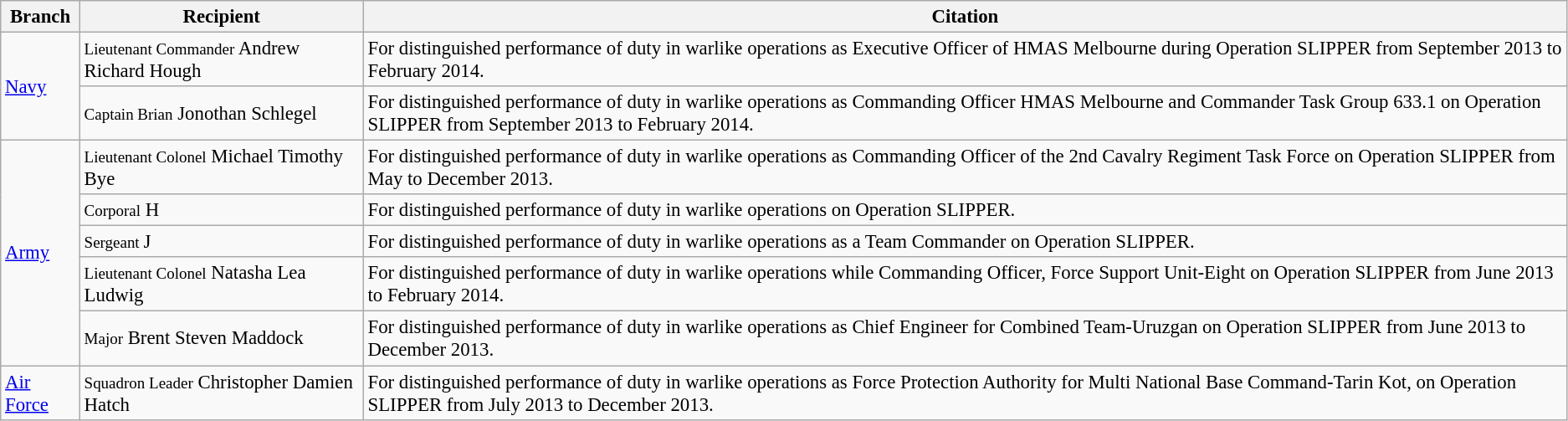<table class="wikitable" style="font-size:95%;">
<tr>
<th>Branch</th>
<th>Recipient</th>
<th>Citation</th>
</tr>
<tr>
<td rowspan="2"><a href='#'>Navy</a></td>
<td><small>Lieutenant Commander</small> Andrew Richard Hough </td>
<td>For distinguished performance of duty in warlike operations as Executive Officer of HMAS Melbourne during Operation SLIPPER from September 2013 to February 2014.</td>
</tr>
<tr>
<td><small>Captain Brian</small> Jonothan Schlegel  </td>
<td>For distinguished performance of duty in warlike operations as Commanding Officer HMAS Melbourne and Commander Task Group 633.1 on Operation SLIPPER from September 2013 to February 2014.</td>
</tr>
<tr>
<td rowspan="5"><a href='#'>Army</a></td>
<td><small>Lieutenant Colonel</small> Michael Timothy Bye</td>
<td>For distinguished performance of duty in warlike operations as Commanding Officer of the 2nd Cavalry Regiment Task Force on Operation SLIPPER from May to December 2013.</td>
</tr>
<tr>
<td><small>Corporal</small> H</td>
<td>For distinguished performance of duty in warlike operations on Operation SLIPPER.</td>
</tr>
<tr>
<td><small>Sergeant </small> J</td>
<td>For distinguished performance of duty in warlike operations as a Team Commander on Operation SLIPPER.</td>
</tr>
<tr>
<td><small>Lieutenant Colonel</small> Natasha Lea Ludwig</td>
<td>For distinguished performance of duty in warlike operations while Commanding Officer, Force Support Unit-Eight on Operation SLIPPER from June 2013 to February 2014.</td>
</tr>
<tr>
<td><small>Major</small> Brent Steven Maddock</td>
<td>For distinguished performance of duty in warlike operations as Chief Engineer for Combined Team-Uruzgan on Operation SLIPPER from June 2013 to December 2013.</td>
</tr>
<tr>
<td><a href='#'>Air Force</a></td>
<td><small>Squadron Leader</small> Christopher Damien Hatch</td>
<td>For distinguished performance of duty in warlike operations as Force Protection Authority for Multi National Base Command-Tarin Kot, on Operation SLIPPER from July 2013 to December 2013.</td>
</tr>
</table>
